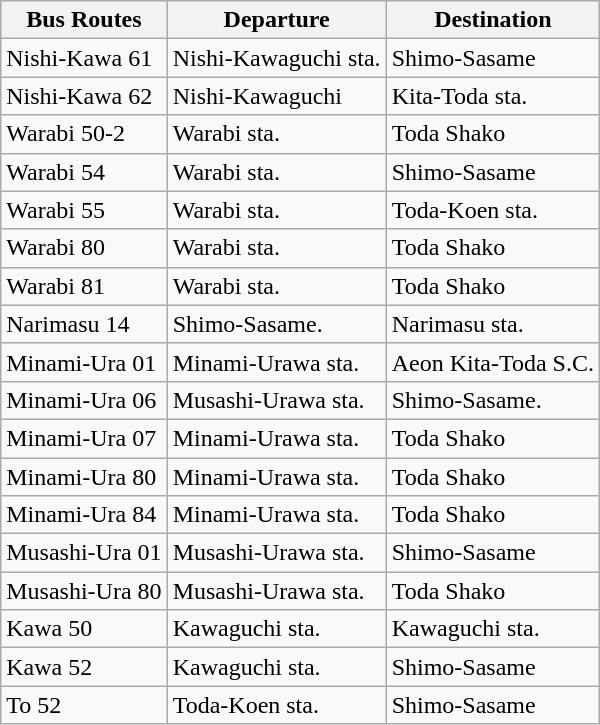<table class="wikitable">
<tr>
<th>Bus Routes</th>
<th>Departure</th>
<th>Destination</th>
</tr>
<tr>
<td>Nishi-Kawa 61</td>
<td>Nishi-Kawaguchi sta.</td>
<td>Shimo-Sasame</td>
</tr>
<tr>
<td>Nishi-Kawa 62</td>
<td>Nishi-Kawaguchi</td>
<td>Kita-Toda sta.</td>
</tr>
<tr>
<td>Warabi 50-2</td>
<td>Warabi sta.</td>
<td>Toda Shako</td>
</tr>
<tr>
<td>Warabi 54</td>
<td>Warabi sta.</td>
<td>Shimo-Sasame</td>
</tr>
<tr>
<td>Warabi 55</td>
<td>Warabi sta.</td>
<td>Toda-Koen sta.</td>
</tr>
<tr>
<td>Warabi 80</td>
<td>Warabi sta.</td>
<td>Toda Shako</td>
</tr>
<tr>
<td>Warabi 81</td>
<td>Warabi sta.</td>
<td>Toda Shako</td>
</tr>
<tr>
<td>Narimasu 14</td>
<td>Shimo-Sasame.</td>
<td>Narimasu sta.</td>
</tr>
<tr>
<td>Minami-Ura 01</td>
<td>Minami-Urawa sta.</td>
<td>Aeon Kita-Toda S.C.</td>
</tr>
<tr>
<td>Minami-Ura 06</td>
<td>Musashi-Urawa sta.</td>
<td>Shimo-Sasame.</td>
</tr>
<tr>
<td>Minami-Ura 07</td>
<td>Minami-Urawa sta.</td>
<td>Toda Shako</td>
</tr>
<tr>
<td>Minami-Ura 80</td>
<td>Minami-Urawa sta.</td>
<td>Toda Shako</td>
</tr>
<tr>
<td>Minami-Ura 84</td>
<td>Minami-Urawa sta.</td>
<td>Toda Shako</td>
</tr>
<tr>
<td>Musashi-Ura 01</td>
<td>Musashi-Urawa sta.</td>
<td>Shimo-Sasame</td>
</tr>
<tr>
<td>Musashi-Ura 80</td>
<td>Musashi-Urawa sta.</td>
<td>Toda Shako</td>
</tr>
<tr>
<td>Kawa 50</td>
<td>Kawaguchi sta.</td>
<td>Kawaguchi sta.</td>
</tr>
<tr>
<td>Kawa 52</td>
<td>Kawaguchi sta.</td>
<td>Shimo-Sasame</td>
</tr>
<tr>
<td>To 52</td>
<td>Toda-Koen sta.</td>
<td>Shimo-Sasame</td>
</tr>
</table>
